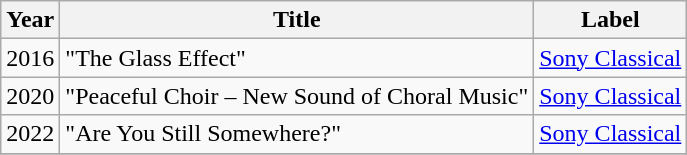<table class="wikitable">
<tr>
<th>Year</th>
<th>Title</th>
<th>Label</th>
</tr>
<tr>
<td>2016</td>
<td>"The Glass Effect"</td>
<td><a href='#'>Sony Classical</a></td>
</tr>
<tr>
<td>2020</td>
<td>"Peaceful Choir – New Sound of Choral Music"</td>
<td><a href='#'>Sony Classical</a></td>
</tr>
<tr>
<td>2022</td>
<td>"Are You Still Somewhere?"</td>
<td><a href='#'>Sony Classical</a></td>
</tr>
<tr>
</tr>
</table>
